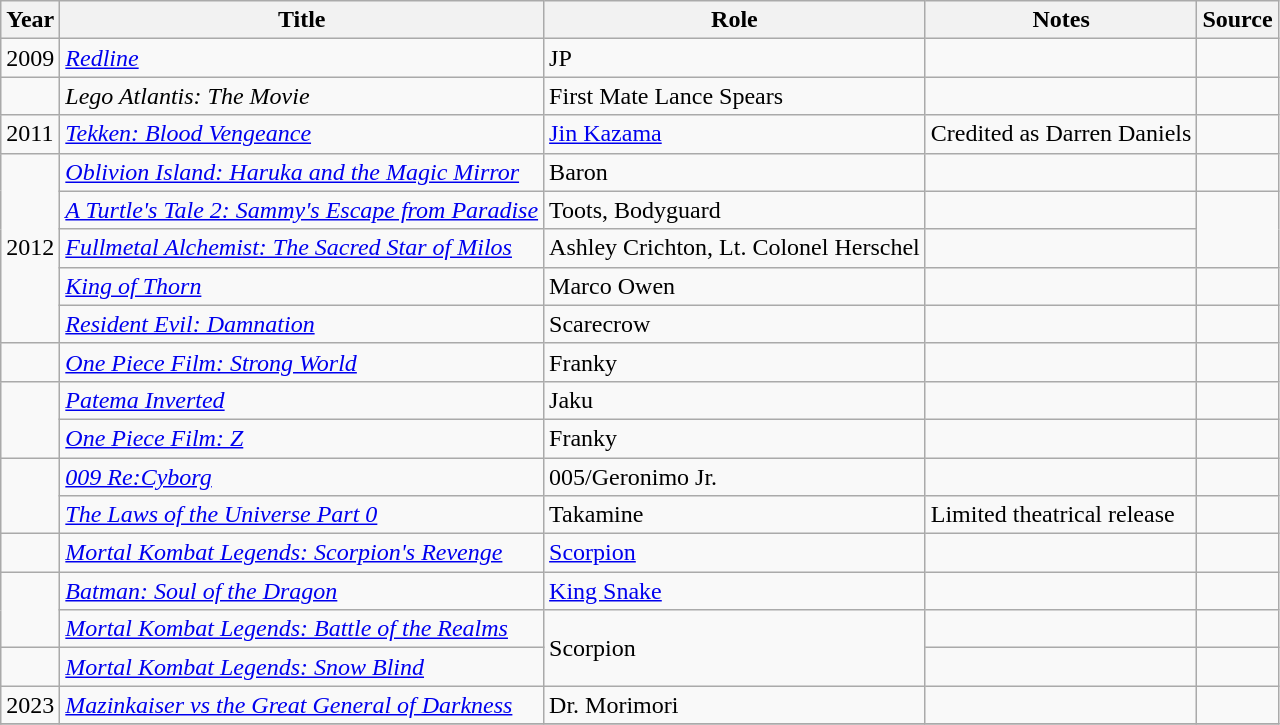<table class="wikitable sortable plainrowheaders">
<tr>
<th>Year</th>
<th>Title</th>
<th>Role</th>
<th>Notes</th>
<th class="unsortable">Source</th>
</tr>
<tr>
<td>2009</td>
<td><em><a href='#'>Redline</a></em></td>
<td>JP</td>
<td></td>
<td></td>
</tr>
<tr>
<td></td>
<td><em>Lego Atlantis: The Movie</em></td>
<td>First Mate Lance Spears</td>
<td></td>
<td></td>
</tr>
<tr>
<td>2011</td>
<td><em><a href='#'>Tekken: Blood Vengeance</a></em></td>
<td><a href='#'>Jin Kazama</a></td>
<td>Credited as Darren Daniels</td>
<td></td>
</tr>
<tr>
<td rowspan="5">2012</td>
<td><em><a href='#'>Oblivion Island: Haruka and the Magic Mirror</a></em></td>
<td>Baron</td>
<td></td>
<td></td>
</tr>
<tr>
<td><em><a href='#'>A Turtle's Tale 2: Sammy's Escape from Paradise</a></em></td>
<td>Toots, Bodyguard</td>
<td></td>
<td rowspan="2"></td>
</tr>
<tr>
<td><em><a href='#'>Fullmetal Alchemist: The Sacred Star of Milos</a></em></td>
<td>Ashley Crichton, Lt. Colonel Herschel</td>
<td></td>
</tr>
<tr>
<td><em><a href='#'>King of Thorn</a></em></td>
<td>Marco Owen</td>
<td></td>
<td></td>
</tr>
<tr>
<td><em><a href='#'>Resident Evil: Damnation</a></em></td>
<td>Scarecrow</td>
<td></td>
<td></td>
</tr>
<tr>
<td></td>
<td><em><a href='#'>One Piece Film: Strong World</a></em></td>
<td>Franky</td>
<td></td>
<td></td>
</tr>
<tr>
<td rowspan="2"></td>
<td><em><a href='#'>Patema Inverted</a></em></td>
<td>Jaku</td>
<td></td>
<td></td>
</tr>
<tr>
<td><em><a href='#'>One Piece Film: Z</a></em></td>
<td>Franky</td>
<td></td>
<td></td>
</tr>
<tr>
<td rowspan="2"></td>
<td><em><a href='#'>009 Re:Cyborg</a></em></td>
<td>005/Geronimo Jr.</td>
<td></td>
<td></td>
</tr>
<tr>
<td><em><a href='#'>The Laws of the Universe Part 0</a></em></td>
<td>Takamine</td>
<td>Limited theatrical release</td>
<td></td>
</tr>
<tr>
<td></td>
<td><em><a href='#'>Mortal Kombat Legends: Scorpion's Revenge</a></em></td>
<td><a href='#'>Scorpion</a></td>
<td></td>
<td></td>
</tr>
<tr>
<td rowspan="2"></td>
<td><em><a href='#'>Batman: Soul of the Dragon</a></em></td>
<td><a href='#'>King Snake</a></td>
<td></td>
<td></td>
</tr>
<tr>
<td><em><a href='#'>Mortal Kombat Legends: Battle of the Realms</a></em></td>
<td rowspan="2">Scorpion</td>
<td></td>
<td></td>
</tr>
<tr>
<td></td>
<td><em><a href='#'>Mortal Kombat Legends: Snow Blind</a></em></td>
<td></td>
<td></td>
</tr>
<tr>
<td>2023</td>
<td><em><a href='#'>Mazinkaiser vs the Great General of Darkness</a></em></td>
<td>Dr. Morimori</td>
<td></td>
<td></td>
</tr>
<tr>
</tr>
</table>
